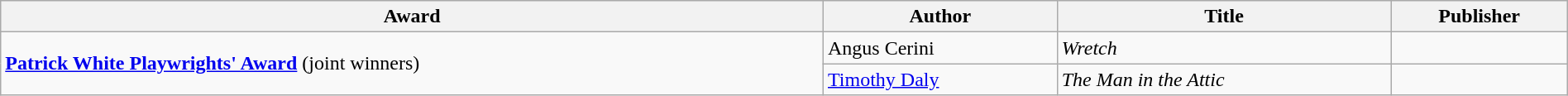<table class="wikitable" width=100%>
<tr>
<th>Award</th>
<th>Author</th>
<th>Title</th>
<th>Publisher</th>
</tr>
<tr>
<td rowspan=2><strong><a href='#'>Patrick White Playwrights' Award</a></strong> (joint winners)</td>
<td>Angus Cerini</td>
<td><em>Wretch</em></td>
<td></td>
</tr>
<tr>
<td><a href='#'>Timothy Daly</a></td>
<td><em>The Man in the Attic</em></td>
<td></td>
</tr>
</table>
